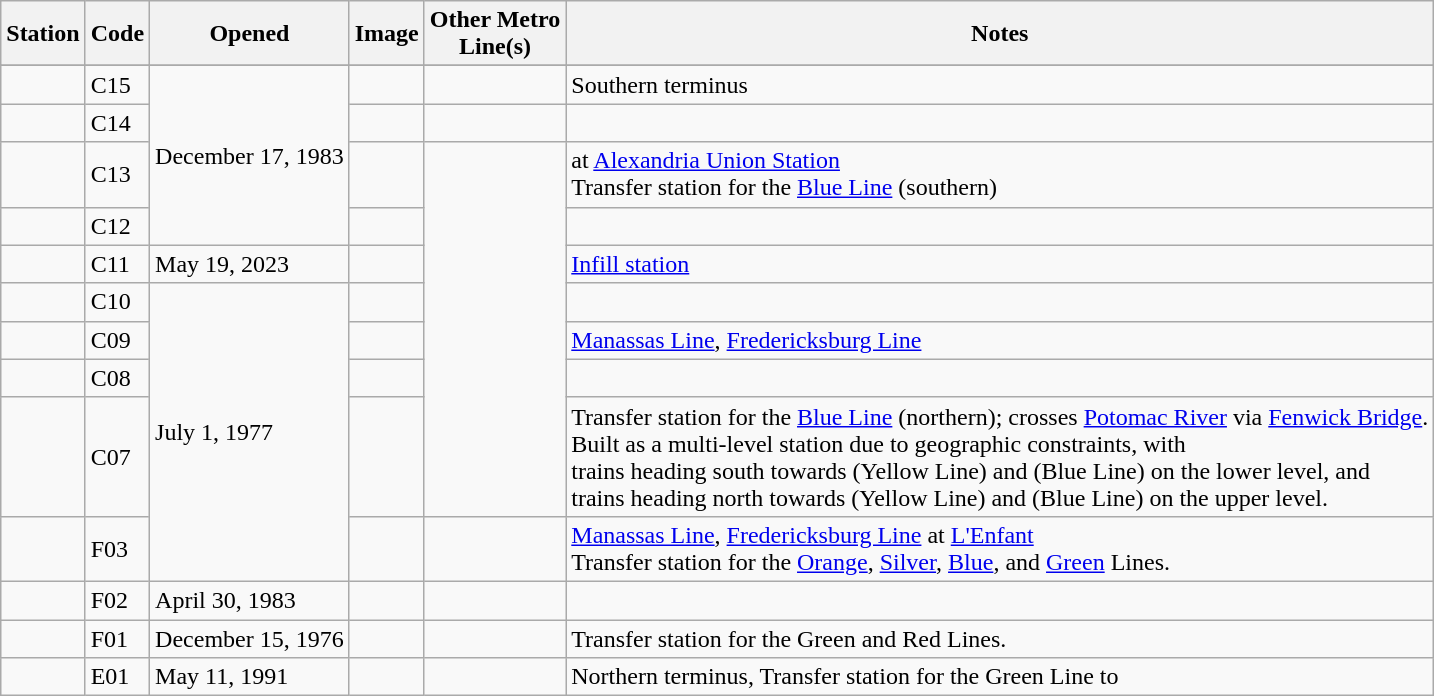<table class=wikitable>
<tr>
<th>Station</th>
<th>Code</th>
<th>Opened</th>
<th>Image</th>
<th>Other Metro<br>Line(s)</th>
<th>Notes</th>
</tr>
<tr>
</tr>
<tr>
<td></td>
<td>C15</td>
<td rowspan="4">December 17, 1983</td>
<td></td>
<td></td>
<td>Southern terminus</td>
</tr>
<tr>
<td></td>
<td>C14</td>
<td></td>
<td></td>
<td></td>
</tr>
<tr>
<td></td>
<td>C13</td>
<td></td>
<td rowspan="7"></td>
<td>  at <a href='#'>Alexandria Union Station</a> <br> Transfer station for the <a href='#'>Blue Line</a> (southern)</td>
</tr>
<tr>
<td></td>
<td>C12</td>
<td></td>
<td></td>
</tr>
<tr>
<td></td>
<td>C11</td>
<td>May 19, 2023</td>
<td></td>
<td><a href='#'>Infill station</a></td>
</tr>
<tr>
<td></td>
<td>C10</td>
<td rowspan="5">July 1, 1977</td>
<td></td>
<td></td>
</tr>
<tr>
<td></td>
<td>C09</td>
<td></td>
<td> <a href='#'>Manassas Line</a>, <a href='#'>Fredericksburg Line</a></td>
</tr>
<tr>
<td></td>
<td>C08</td>
<td></td>
<td></td>
</tr>
<tr>
<td></td>
<td>C07</td>
<td></td>
<td>Transfer station for the <a href='#'>Blue Line</a> (northern); crosses <a href='#'>Potomac River</a> via <a href='#'>Fenwick Bridge</a>.<br>Built as a multi-level station due to geographic constraints, with <br>trains heading south towards  (Yellow Line) and  (Blue Line) on the lower level, and <br>trains heading north towards  (Yellow Line) and  (Blue Line) on the upper level.</td>
</tr>
<tr>
<td></td>
<td>F03</td>
<td></td>
<td>   </td>
<td> <a href='#'>Manassas Line</a>, <a href='#'>Fredericksburg Line</a> at <a href='#'>L'Enfant</a> <br>Transfer station for the <a href='#'>Orange</a>, <a href='#'>Silver</a>, <a href='#'>Blue</a>, and <a href='#'>Green</a> Lines.</td>
</tr>
<tr>
<td></td>
<td>F02</td>
<td>April 30, 1983</td>
<td></td>
<td></td>
<td></td>
</tr>
<tr>
<td></td>
<td>F01</td>
<td>December 15, 1976</td>
<td></td>
<td>  </td>
<td>Transfer station for the Green and Red Lines.</td>
</tr>
<tr>
<td></td>
<td>E01</td>
<td>May 11, 1991</td>
<td></td>
<td></td>
<td>Northern terminus, Transfer station for the Green Line to </td>
</tr>
</table>
